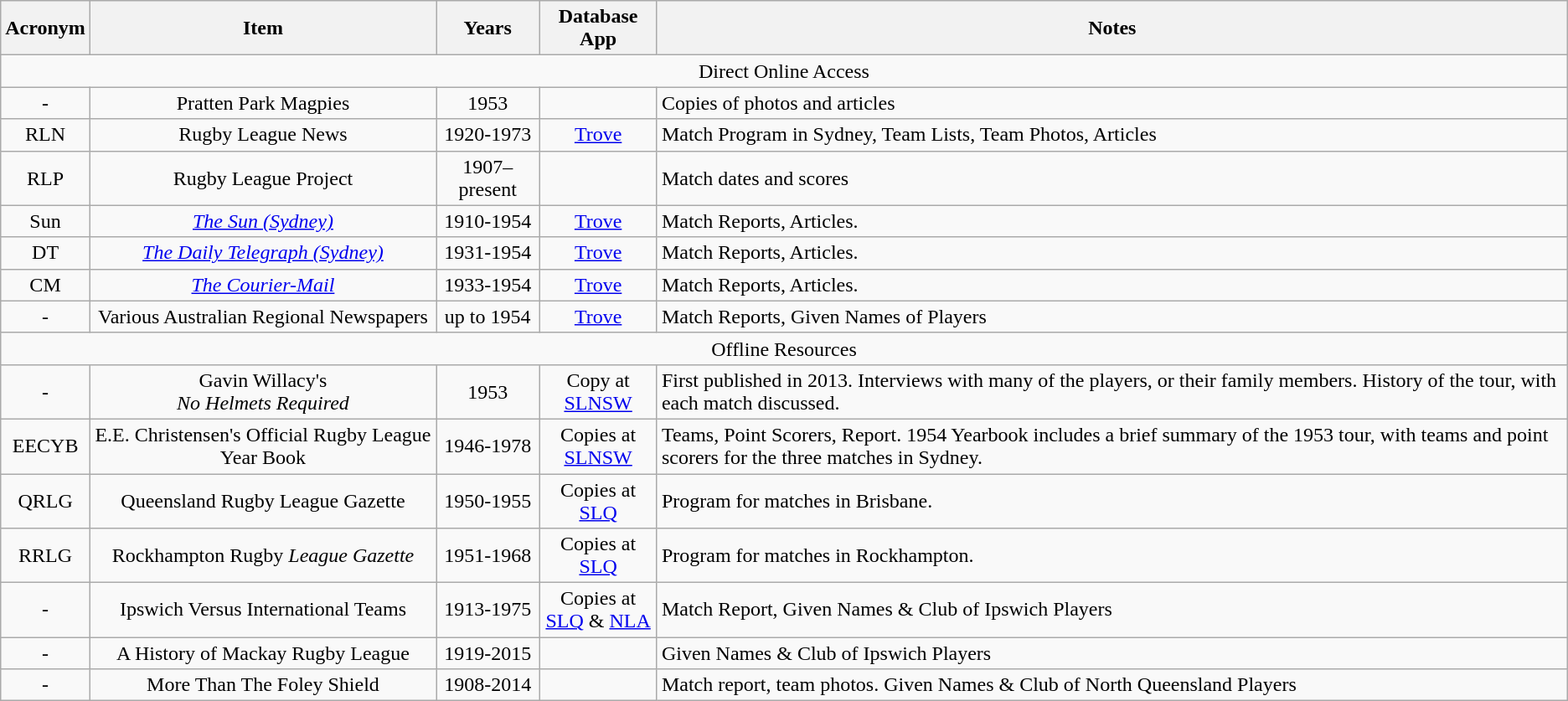<table class=wikitable style="text-align:center;">
<tr>
<th>Acronym</th>
<th>Item</th>
<th>Years</th>
<th>Database App</th>
<th>Notes</th>
</tr>
<tr>
<td colspan=5 align=center>Direct Online Access</td>
</tr>
<tr>
<td>-</td>
<td>Pratten Park Magpies</td>
<td>1953</td>
<td></td>
<td align=left>Copies of photos and articles</td>
</tr>
<tr>
<td>RLN</td>
<td>Rugby League News</td>
<td>1920-1973</td>
<td><a href='#'>Trove</a></td>
<td align=left>Match Program in Sydney, Team Lists, Team Photos, Articles</td>
</tr>
<tr>
<td>RLP</td>
<td>Rugby League Project</td>
<td>1907–present</td>
<td></td>
<td align=left>Match dates and scores</td>
</tr>
<tr>
<td>Sun</td>
<td><em><a href='#'>The Sun (Sydney)</a></em></td>
<td>1910-1954</td>
<td><a href='#'>Trove</a></td>
<td align=left>Match Reports, Articles.</td>
</tr>
<tr>
<td>DT</td>
<td><em><a href='#'>The Daily Telegraph (Sydney)</a></em></td>
<td>1931-1954</td>
<td><a href='#'>Trove</a></td>
<td align=left>Match Reports, Articles.</td>
</tr>
<tr>
<td>CM</td>
<td><em><a href='#'>The Courier-Mail</a></em></td>
<td>1933-1954</td>
<td><a href='#'>Trove</a></td>
<td align=left>Match Reports, Articles.</td>
</tr>
<tr>
<td>-</td>
<td>Various Australian Regional Newspapers</td>
<td>up to 1954</td>
<td><a href='#'>Trove</a></td>
<td align=left>Match Reports, Given Names of Players</td>
</tr>
<tr>
<td colspan=5>Offline Resources</td>
</tr>
<tr>
<td>-</td>
<td>Gavin Willacy's <br> <em>No Helmets Required</em></td>
<td>1953</td>
<td>Copy at <br> <a href='#'>SLNSW</a></td>
<td align=left>First published in 2013. Interviews with many of the players, or their family members. History of the tour, with each match discussed.</td>
</tr>
<tr>
<td>EECYB</td>
<td>E.E. Christensen's Official Rugby League Year Book</td>
<td>1946-1978</td>
<td>Copies at <br> <a href='#'>SLNSW</a></td>
<td align=left>Teams, Point Scorers, Report. 1954 Yearbook includes a brief summary of the 1953 tour, with teams and point scorers for the three matches in Sydney.</td>
</tr>
<tr>
<td>QRLG</td>
<td>Queensland Rugby League Gazette</td>
<td>1950-1955</td>
<td>Copies at <br> <a href='#'>SLQ</a></td>
<td align=left>Program for matches in Brisbane.</td>
</tr>
<tr>
<td>RRLG</td>
<td>Rockhampton Rugby <em>League Gazette</em></td>
<td>1951-1968</td>
<td>Copies at <br> <a href='#'>SLQ</a></td>
<td align=left>Program for matches in Rockhampton.</td>
</tr>
<tr>
<td>-</td>
<td>Ipswich Versus International Teams</td>
<td>1913-1975</td>
<td>Copies at <br><a href='#'>SLQ</a> & <a href='#'>NLA</a></td>
<td align=left>Match Report, Given Names & Club of Ipswich Players</td>
</tr>
<tr>
<td>-</td>
<td>A History of Mackay Rugby League</td>
<td>1919-2015</td>
<td></td>
<td align=left>Given Names & Club of Ipswich Players</td>
</tr>
<tr>
<td>-</td>
<td>More Than The Foley Shield</td>
<td>1908-2014</td>
<td></td>
<td align=left>Match report, team photos. Given Names & Club of North Queensland Players</td>
</tr>
</table>
